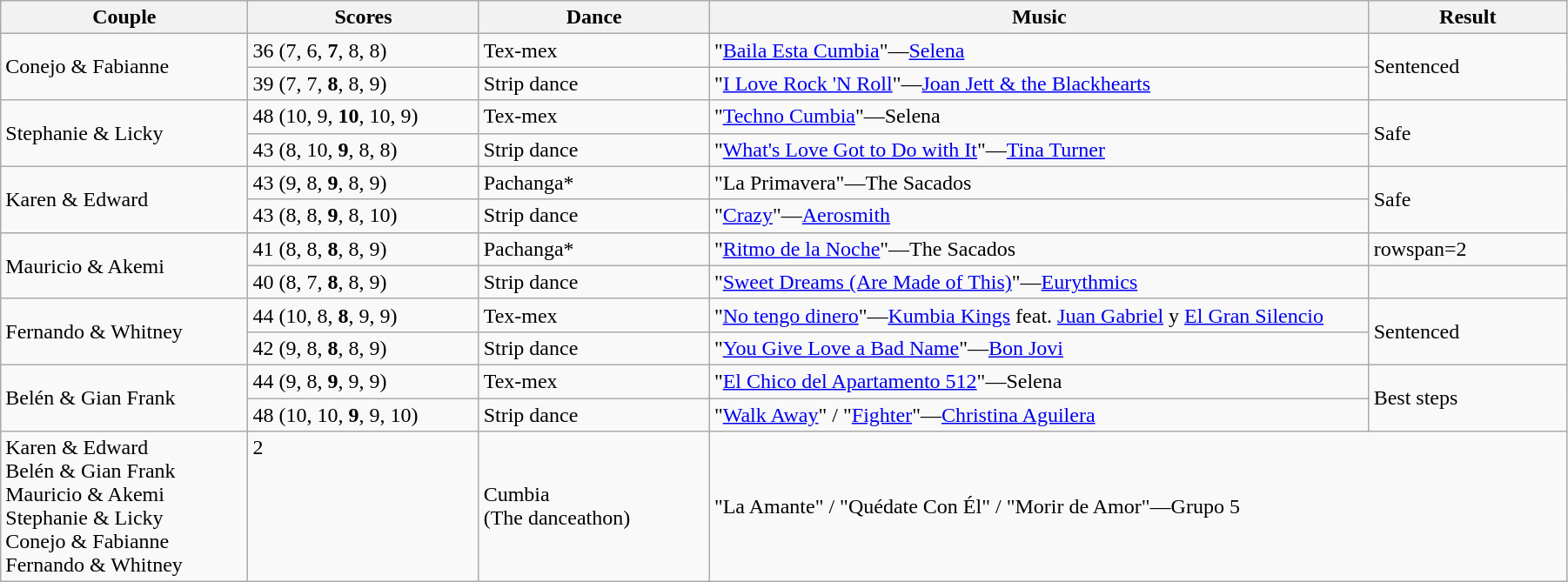<table class="wikitable sortable" style="width:95%; white-space:nowrap;">
<tr>
<th style="width:15%;">Couple<br></th>
<th style="width:14%;">Scores</th>
<th style="width:14%;">Dance</th>
<th style="width:40%;">Music</th>
<th style="width:12%;">Result</th>
</tr>
<tr>
<td rowspan=2>Conejo & Fabianne<br></td>
<td>36 (7, 6, <strong>7</strong>, 8, 8)</td>
<td>Tex-mex</td>
<td>"<a href='#'>Baila Esta Cumbia</a>"—<a href='#'>Selena</a></td>
<td rowspan=2>Sentenced</td>
</tr>
<tr>
<td>39 (7, 7, <strong>8</strong>, 8, 9)</td>
<td>Strip dance</td>
<td>"<a href='#'>I Love Rock 'N Roll</a>"—<a href='#'>Joan Jett & the Blackhearts</a></td>
</tr>
<tr>
<td rowspan=2>Stephanie & Licky<br></td>
<td>48 (10, 9, <strong>10</strong>, 10, 9)</td>
<td>Tex-mex</td>
<td>"<a href='#'>Techno Cumbia</a>"—Selena</td>
<td rowspan=2>Safe</td>
</tr>
<tr>
<td>43 (8, 10, <strong>9</strong>, 8, 8)</td>
<td>Strip dance</td>
<td>"<a href='#'>What's Love Got to Do with It</a>"—<a href='#'>Tina Turner</a></td>
</tr>
<tr>
<td rowspan=2>Karen & Edward</td>
<td>43 (9, 8, <strong>9</strong>, 8, 9)</td>
<td>Pachanga*</td>
<td>"La Primavera"—The Sacados</td>
<td rowspan=2>Safe</td>
</tr>
<tr>
<td>43 (8, 8, <strong>9</strong>, 8, 10)</td>
<td>Strip dance</td>
<td>"<a href='#'>Crazy</a>"—<a href='#'>Aerosmith</a></td>
</tr>
<tr>
<td rowspan=2>Mauricio & Akemi</td>
<td>41 (8, 8, <strong>8</strong>, 8, 9)</td>
<td>Pachanga*</td>
<td>"<a href='#'>Ritmo de la Noche</a>"—The Sacados</td>
<td>rowspan=2 </td>
</tr>
<tr>
<td>40 (8, 7, <strong>8</strong>, 8, 9)</td>
<td>Strip dance</td>
<td>"<a href='#'>Sweet Dreams (Are Made of This)</a>"—<a href='#'>Eurythmics</a></td>
</tr>
<tr>
<td rowspan=2>Fernando & Whitney <br> </td>
<td>44 (10, 8, <strong>8</strong>, 9, 9)</td>
<td>Tex-mex</td>
<td>"<a href='#'>No tengo dinero</a>"—<a href='#'>Kumbia Kings</a> feat. <a href='#'>Juan Gabriel</a> y <a href='#'>El Gran Silencio</a></td>
<td rowspan=2>Sentenced</td>
</tr>
<tr>
<td>42 (9, 8, <strong>8</strong>, 8, 9)</td>
<td>Strip dance</td>
<td>"<a href='#'>You Give Love a Bad Name</a>"—<a href='#'>Bon Jovi</a></td>
</tr>
<tr>
<td rowspan=2>Belén & Gian Frank <br> </td>
<td>44 (9, 8, <strong>9</strong>, 9, 9)</td>
<td>Tex-mex</td>
<td>"<a href='#'>El Chico del Apartamento 512</a>"—Selena</td>
<td rowspan=2>Best steps</td>
</tr>
<tr>
<td>48 (10, 10, <strong>9</strong>, 9, 10)</td>
<td>Strip dance</td>
<td>"<a href='#'>Walk Away</a>" / "<a href='#'>Fighter</a>"—<a href='#'>Christina Aguilera</a></td>
</tr>
<tr>
<td>Karen & Edward<br>Belén & Gian Frank<br>Mauricio & Akemi<br>Stephanie & Licky<br>Conejo & Fabianne<br>Fernando & Whitney</td>
<td valign="top">2</td>
<td>Cumbia<br>(The danceathon)</td>
<td colspan=2>"La Amante" / "Quédate Con Él" / "Morir de Amor"—Grupo 5</td>
</tr>
</table>
